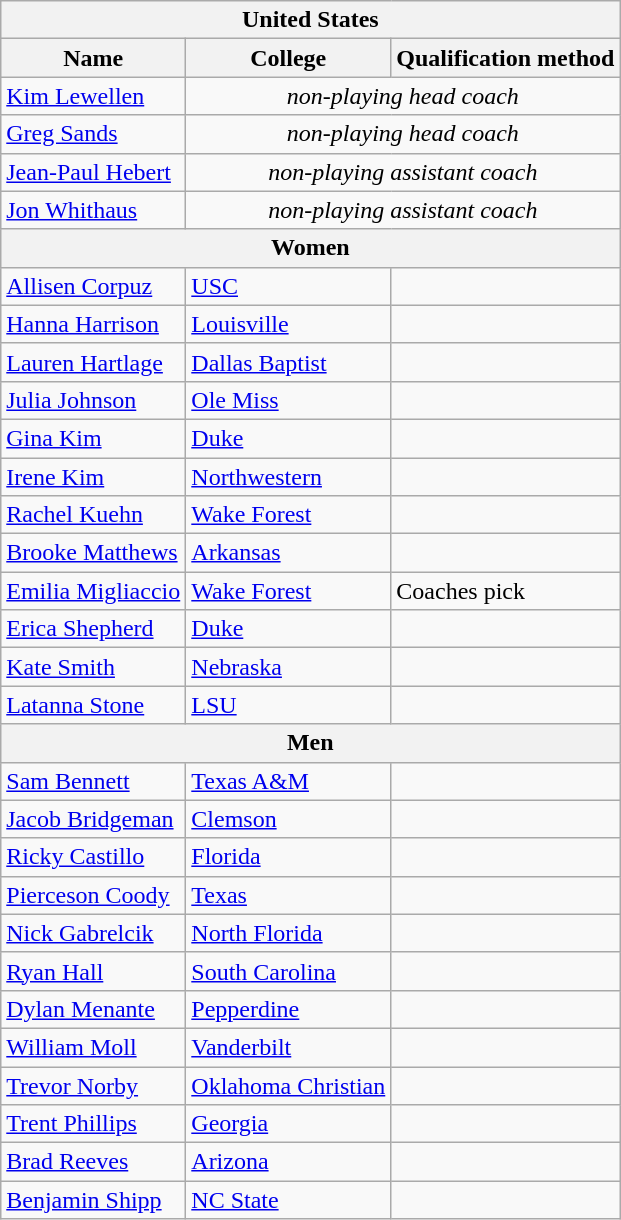<table class="wikitable">
<tr>
<th colspan=3>United States</th>
</tr>
<tr>
<th>Name</th>
<th>College</th>
<th>Qualification method</th>
</tr>
<tr>
<td><a href='#'>Kim Lewellen</a></td>
<td colspan=2 align=center><em>non-playing head coach</em></td>
</tr>
<tr>
<td><a href='#'>Greg Sands</a></td>
<td colspan=2 align=center><em>non-playing head coach</em></td>
</tr>
<tr>
<td><a href='#'>Jean-Paul Hebert</a></td>
<td colspan=2 align=center><em>non-playing assistant coach</em></td>
</tr>
<tr>
<td><a href='#'>Jon Whithaus</a></td>
<td colspan=2 align=center><em>non-playing assistant coach</em></td>
</tr>
<tr>
<th colspan=3>Women</th>
</tr>
<tr>
<td><a href='#'>Allisen Corpuz</a></td>
<td><a href='#'>USC</a></td>
<td></td>
</tr>
<tr>
<td><a href='#'>Hanna Harrison</a></td>
<td><a href='#'>Louisville</a></td>
<td></td>
</tr>
<tr>
<td><a href='#'>Lauren Hartlage</a></td>
<td><a href='#'>Dallas Baptist</a></td>
<td></td>
</tr>
<tr>
<td><a href='#'>Julia Johnson</a></td>
<td><a href='#'>Ole Miss</a></td>
<td></td>
</tr>
<tr>
<td><a href='#'>Gina Kim</a></td>
<td><a href='#'>Duke</a></td>
<td></td>
</tr>
<tr>
<td><a href='#'>Irene Kim</a></td>
<td><a href='#'>Northwestern</a></td>
<td></td>
</tr>
<tr>
<td><a href='#'>Rachel Kuehn</a></td>
<td><a href='#'>Wake Forest</a></td>
<td></td>
</tr>
<tr>
<td><a href='#'>Brooke Matthews</a></td>
<td><a href='#'>Arkansas</a></td>
<td></td>
</tr>
<tr>
<td><a href='#'>Emilia Migliaccio</a></td>
<td><a href='#'>Wake Forest</a></td>
<td>Coaches pick</td>
</tr>
<tr>
<td><a href='#'>Erica Shepherd</a></td>
<td><a href='#'>Duke</a></td>
<td></td>
</tr>
<tr>
<td><a href='#'>Kate Smith</a></td>
<td><a href='#'>Nebraska</a></td>
<td></td>
</tr>
<tr>
<td><a href='#'>Latanna Stone</a></td>
<td><a href='#'>LSU</a></td>
<td></td>
</tr>
<tr>
<th colspan=3>Men</th>
</tr>
<tr>
<td><a href='#'>Sam Bennett</a></td>
<td><a href='#'>Texas A&M</a></td>
<td></td>
</tr>
<tr>
<td><a href='#'>Jacob Bridgeman</a></td>
<td><a href='#'>Clemson</a></td>
<td></td>
</tr>
<tr>
<td><a href='#'>Ricky Castillo</a></td>
<td><a href='#'>Florida</a></td>
<td></td>
</tr>
<tr>
<td><a href='#'>Pierceson Coody</a></td>
<td><a href='#'>Texas</a></td>
<td></td>
</tr>
<tr>
<td><a href='#'>Nick Gabrelcik</a></td>
<td><a href='#'>North Florida</a></td>
<td></td>
</tr>
<tr>
<td><a href='#'>Ryan Hall</a></td>
<td><a href='#'>South Carolina</a></td>
<td></td>
</tr>
<tr>
<td><a href='#'>Dylan Menante</a></td>
<td><a href='#'>Pepperdine</a></td>
<td></td>
</tr>
<tr>
<td><a href='#'>William Moll</a></td>
<td><a href='#'>Vanderbilt</a></td>
<td></td>
</tr>
<tr>
<td><a href='#'>Trevor Norby</a></td>
<td><a href='#'>Oklahoma Christian</a></td>
<td></td>
</tr>
<tr>
<td><a href='#'>Trent Phillips</a></td>
<td><a href='#'>Georgia</a></td>
<td></td>
</tr>
<tr>
<td><a href='#'>Brad Reeves</a></td>
<td><a href='#'>Arizona</a></td>
<td></td>
</tr>
<tr>
<td><a href='#'>Benjamin Shipp</a></td>
<td><a href='#'>NC State</a></td>
<td></td>
</tr>
</table>
